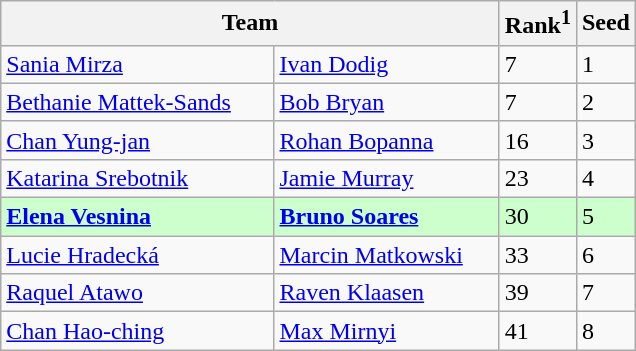<table class="wikitable">
<tr>
<th width="325" colspan=2>Team</th>
<th>Rank<sup>1</sup></th>
<th>Seed</th>
</tr>
<tr>
<td> <a href='#'>Sania Mirza</a></td>
<td> <a href='#'>Ivan Dodig</a></td>
<td>7</td>
<td>1</td>
</tr>
<tr>
<td> <a href='#'>Bethanie Mattek-Sands</a></td>
<td> <a href='#'>Bob Bryan</a></td>
<td>7</td>
<td>2</td>
</tr>
<tr>
<td> <a href='#'>Chan Yung-jan</a></td>
<td> <a href='#'>Rohan Bopanna</a></td>
<td>16</td>
<td>3</td>
</tr>
<tr>
<td> <a href='#'>Katarina Srebotnik</a></td>
<td> <a href='#'>Jamie Murray</a></td>
<td>23</td>
<td>4</td>
</tr>
<tr style="background:#cfc;">
<td><strong> <a href='#'>Elena Vesnina</a> </strong></td>
<td><strong> <a href='#'>Bruno Soares</a></strong></td>
<td>30</td>
<td>5</td>
</tr>
<tr>
<td> <a href='#'>Lucie Hradecká</a></td>
<td> <a href='#'>Marcin Matkowski</a></td>
<td>33</td>
<td>6</td>
</tr>
<tr>
<td> <a href='#'>Raquel Atawo</a></td>
<td> <a href='#'>Raven Klaasen</a></td>
<td>39</td>
<td>7</td>
</tr>
<tr>
<td> <a href='#'>Chan Hao-ching</a></td>
<td> <a href='#'>Max Mirnyi</a></td>
<td>41</td>
<td>8</td>
</tr>
</table>
